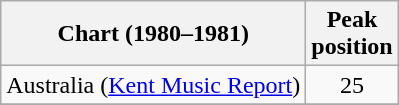<table class="wikitable sortable">
<tr>
<th style="text-align:center;">Chart (1980–1981)</th>
<th style="text-align:center;">Peak<br>position</th>
</tr>
<tr>
<td>Australia (<a href='#'>Kent Music Report</a>)</td>
<td style="text-align:center;">25</td>
</tr>
<tr>
</tr>
<tr>
</tr>
<tr>
</tr>
<tr>
</tr>
<tr>
</tr>
</table>
